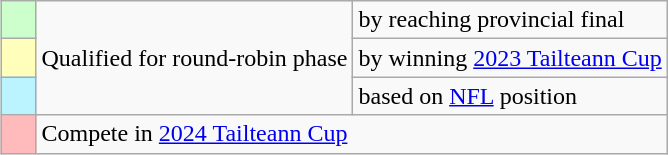<table class="wikitable" align="right">
<tr>
<td style="background:#cfc;">    </td>
<td rowspan="3">Qualified for round-robin phase</td>
<td>by reaching provincial final</td>
</tr>
<tr>
<td style="background:#FFFFBB">    </td>
<td>by winning <a href='#'>2023 Tailteann Cup</a></td>
</tr>
<tr>
<td style="background:#BBF3FF">    </td>
<td>based on <a href='#'>NFL</a> position</td>
</tr>
<tr>
<td style="background:#FFBBBB">    </td>
<td colspan="2">Compete in <a href='#'>2024 Tailteann Cup</a></td>
</tr>
</table>
